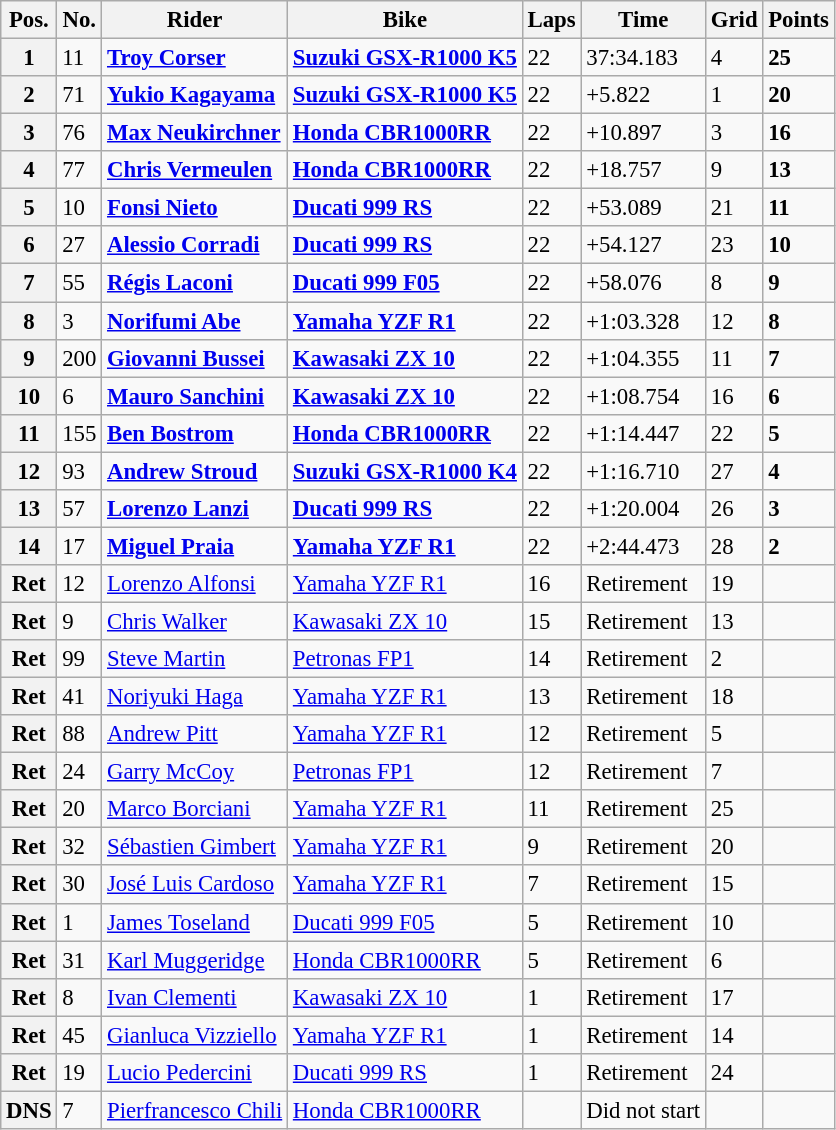<table class="wikitable" style="font-size: 95%;">
<tr>
<th>Pos.</th>
<th>No.</th>
<th>Rider</th>
<th>Bike</th>
<th>Laps</th>
<th>Time</th>
<th>Grid</th>
<th>Points</th>
</tr>
<tr>
<th>1</th>
<td>11</td>
<td> <strong><a href='#'>Troy Corser</a></strong></td>
<td><strong><a href='#'>Suzuki GSX-R1000 K5</a></strong></td>
<td>22</td>
<td>37:34.183</td>
<td>4</td>
<td><strong>25</strong></td>
</tr>
<tr>
<th>2</th>
<td>71</td>
<td> <strong><a href='#'>Yukio Kagayama</a></strong></td>
<td><strong><a href='#'>Suzuki GSX-R1000 K5</a></strong></td>
<td>22</td>
<td>+5.822</td>
<td>1</td>
<td><strong>20</strong></td>
</tr>
<tr>
<th>3</th>
<td>76</td>
<td> <strong><a href='#'>Max Neukirchner</a></strong></td>
<td><strong><a href='#'>Honda CBR1000RR</a></strong></td>
<td>22</td>
<td>+10.897</td>
<td>3</td>
<td><strong>16</strong></td>
</tr>
<tr>
<th>4</th>
<td>77</td>
<td> <strong><a href='#'>Chris Vermeulen</a></strong></td>
<td><strong><a href='#'>Honda CBR1000RR</a></strong></td>
<td>22</td>
<td>+18.757</td>
<td>9</td>
<td><strong>13</strong></td>
</tr>
<tr>
<th>5</th>
<td>10</td>
<td> <strong><a href='#'>Fonsi Nieto</a></strong></td>
<td><strong><a href='#'>Ducati 999 RS</a></strong></td>
<td>22</td>
<td>+53.089</td>
<td>21</td>
<td><strong>11</strong></td>
</tr>
<tr>
<th>6</th>
<td>27</td>
<td> <strong><a href='#'>Alessio Corradi</a></strong></td>
<td><strong><a href='#'>Ducati 999 RS</a></strong></td>
<td>22</td>
<td>+54.127</td>
<td>23</td>
<td><strong>10</strong></td>
</tr>
<tr>
<th>7</th>
<td>55</td>
<td> <strong><a href='#'>Régis Laconi</a></strong></td>
<td><strong><a href='#'>Ducati 999 F05</a></strong></td>
<td>22</td>
<td>+58.076</td>
<td>8</td>
<td><strong>9</strong></td>
</tr>
<tr>
<th>8</th>
<td>3</td>
<td> <strong><a href='#'>Norifumi Abe</a></strong></td>
<td><strong><a href='#'>Yamaha YZF R1</a></strong></td>
<td>22</td>
<td>+1:03.328</td>
<td>12</td>
<td><strong>8</strong></td>
</tr>
<tr>
<th>9</th>
<td>200</td>
<td> <strong><a href='#'>Giovanni Bussei</a></strong></td>
<td><strong><a href='#'>Kawasaki ZX 10</a></strong></td>
<td>22</td>
<td>+1:04.355</td>
<td>11</td>
<td><strong>7</strong></td>
</tr>
<tr>
<th>10</th>
<td>6</td>
<td> <strong><a href='#'>Mauro Sanchini</a></strong></td>
<td><strong><a href='#'>Kawasaki ZX 10</a></strong></td>
<td>22</td>
<td>+1:08.754</td>
<td>16</td>
<td><strong>6</strong></td>
</tr>
<tr>
<th>11</th>
<td>155</td>
<td> <strong><a href='#'>Ben Bostrom</a></strong></td>
<td><strong><a href='#'>Honda CBR1000RR</a></strong></td>
<td>22</td>
<td>+1:14.447</td>
<td>22</td>
<td><strong>5</strong></td>
</tr>
<tr>
<th>12</th>
<td>93</td>
<td> <strong><a href='#'>Andrew Stroud</a></strong></td>
<td><strong><a href='#'>Suzuki GSX-R1000 K4</a></strong></td>
<td>22</td>
<td>+1:16.710</td>
<td>27</td>
<td><strong>4</strong></td>
</tr>
<tr>
<th>13</th>
<td>57</td>
<td> <strong><a href='#'>Lorenzo Lanzi</a></strong></td>
<td><strong><a href='#'>Ducati 999 RS</a></strong></td>
<td>22</td>
<td>+1:20.004</td>
<td>26</td>
<td><strong>3</strong></td>
</tr>
<tr>
<th>14</th>
<td>17</td>
<td> <strong><a href='#'>Miguel Praia</a></strong></td>
<td><strong><a href='#'>Yamaha YZF R1</a></strong></td>
<td>22</td>
<td>+2:44.473</td>
<td>28</td>
<td><strong>2</strong></td>
</tr>
<tr>
<th>Ret</th>
<td>12</td>
<td> <a href='#'>Lorenzo Alfonsi</a></td>
<td><a href='#'>Yamaha YZF R1</a></td>
<td>16</td>
<td>Retirement</td>
<td>19</td>
<td></td>
</tr>
<tr>
<th>Ret</th>
<td>9</td>
<td> <a href='#'>Chris Walker</a></td>
<td><a href='#'>Kawasaki ZX 10</a></td>
<td>15</td>
<td>Retirement</td>
<td>13</td>
<td></td>
</tr>
<tr>
<th>Ret</th>
<td>99</td>
<td> <a href='#'>Steve Martin</a></td>
<td><a href='#'>Petronas FP1</a></td>
<td>14</td>
<td>Retirement</td>
<td>2</td>
<td></td>
</tr>
<tr>
<th>Ret</th>
<td>41</td>
<td> <a href='#'>Noriyuki Haga</a></td>
<td><a href='#'>Yamaha YZF R1</a></td>
<td>13</td>
<td>Retirement</td>
<td>18</td>
<td></td>
</tr>
<tr>
<th>Ret</th>
<td>88</td>
<td> <a href='#'>Andrew Pitt</a></td>
<td><a href='#'>Yamaha YZF R1</a></td>
<td>12</td>
<td>Retirement</td>
<td>5</td>
<td></td>
</tr>
<tr>
<th>Ret</th>
<td>24</td>
<td> <a href='#'>Garry McCoy</a></td>
<td><a href='#'>Petronas FP1</a></td>
<td>12</td>
<td>Retirement</td>
<td>7</td>
<td></td>
</tr>
<tr>
<th>Ret</th>
<td>20</td>
<td> <a href='#'>Marco Borciani</a></td>
<td><a href='#'>Yamaha YZF R1</a></td>
<td>11</td>
<td>Retirement</td>
<td>25</td>
<td></td>
</tr>
<tr>
<th>Ret</th>
<td>32</td>
<td> <a href='#'>Sébastien Gimbert</a></td>
<td><a href='#'>Yamaha YZF R1</a></td>
<td>9</td>
<td>Retirement</td>
<td>20</td>
<td></td>
</tr>
<tr>
<th>Ret</th>
<td>30</td>
<td> <a href='#'>José Luis Cardoso</a></td>
<td><a href='#'>Yamaha YZF R1</a></td>
<td>7</td>
<td>Retirement</td>
<td>15</td>
<td></td>
</tr>
<tr>
<th>Ret</th>
<td>1</td>
<td> <a href='#'>James Toseland</a></td>
<td><a href='#'>Ducati 999 F05</a></td>
<td>5</td>
<td>Retirement</td>
<td>10</td>
<td></td>
</tr>
<tr>
<th>Ret</th>
<td>31</td>
<td> <a href='#'>Karl Muggeridge</a></td>
<td><a href='#'>Honda CBR1000RR</a></td>
<td>5</td>
<td>Retirement</td>
<td>6</td>
<td></td>
</tr>
<tr>
<th>Ret</th>
<td>8</td>
<td> <a href='#'>Ivan Clementi</a></td>
<td><a href='#'>Kawasaki ZX 10</a></td>
<td>1</td>
<td>Retirement</td>
<td>17</td>
<td></td>
</tr>
<tr>
<th>Ret</th>
<td>45</td>
<td> <a href='#'>Gianluca Vizziello</a></td>
<td><a href='#'>Yamaha YZF R1</a></td>
<td>1</td>
<td>Retirement</td>
<td>14</td>
<td></td>
</tr>
<tr>
<th>Ret</th>
<td>19</td>
<td> <a href='#'>Lucio Pedercini</a></td>
<td><a href='#'>Ducati 999 RS</a></td>
<td>1</td>
<td>Retirement</td>
<td>24</td>
<td></td>
</tr>
<tr>
<th>DNS</th>
<td>7</td>
<td> <a href='#'>Pierfrancesco Chili</a></td>
<td><a href='#'>Honda CBR1000RR</a></td>
<td></td>
<td>Did not start</td>
<td></td>
<td></td>
</tr>
</table>
